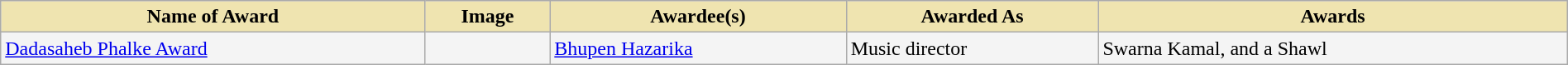<table class="wikitable" style="width:100%;">
<tr>
<th style="background-color:#EFE4B0;">Name of Award</th>
<th style="background-color:#EFE4B0;">Image</th>
<th style="background-color:#EFE4B0;">Awardee(s)</th>
<th style="background-color:#EFE4B0;">Awarded As</th>
<th style="background-color:#EFE4B0;">Awards</th>
</tr>
<tr style="background-color:#F4F4F4">
<td><a href='#'>Dadasaheb Phalke Award</a></td>
<td></td>
<td><a href='#'>Bhupen Hazarika</a></td>
<td>Music director</td>
<td>Swarna Kamal,   and a Shawl</td>
</tr>
</table>
